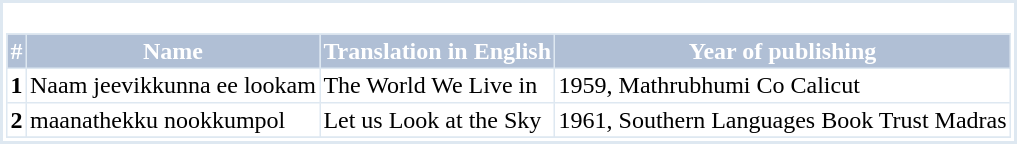<table cellpadding="2" cellspacing="0" border="1" style="border-collapse: collapse; border: 2px #DEE8F1 solid; font-weight: bold; font-family: verdana">
<tr>
<td><br><table cellpadding="2" cellspacing="0"  border="1" style="background-color:#FFFFFF; border-collapse: collapse; border: 1px #DEE8F1 solid; font-weight: normal; font-family: verdana">
<tr>
<th style="background-color:#B0BFD5; color:white">#</th>
<th style="background-color:#B0BFD5; color:white">Name</th>
<th style="background-color:#B0BFD5; color:white">Translation in English</th>
<th style="background-color:#B0BFD5; color:white">Year of publishing</th>
</tr>
<tr --->
<th align = "left">1</th>
<td align = "left">Naam jeevikkunna ee lookam<br></td>
<td align = "left">The World We Live in</td>
<td align = "left">1959, Mathrubhumi Co Calicut</td>
</tr>
<tr>
<th align = "left">2</th>
<td align = "left">maanathekku nookkumpol<br></td>
<td align = "left">Let us Look at the Sky</td>
<td align = "left">1961, Southern Languages Book Trust Madras</td>
</tr>
<tr>
</tr>
</table>
</td>
</tr>
</table>
